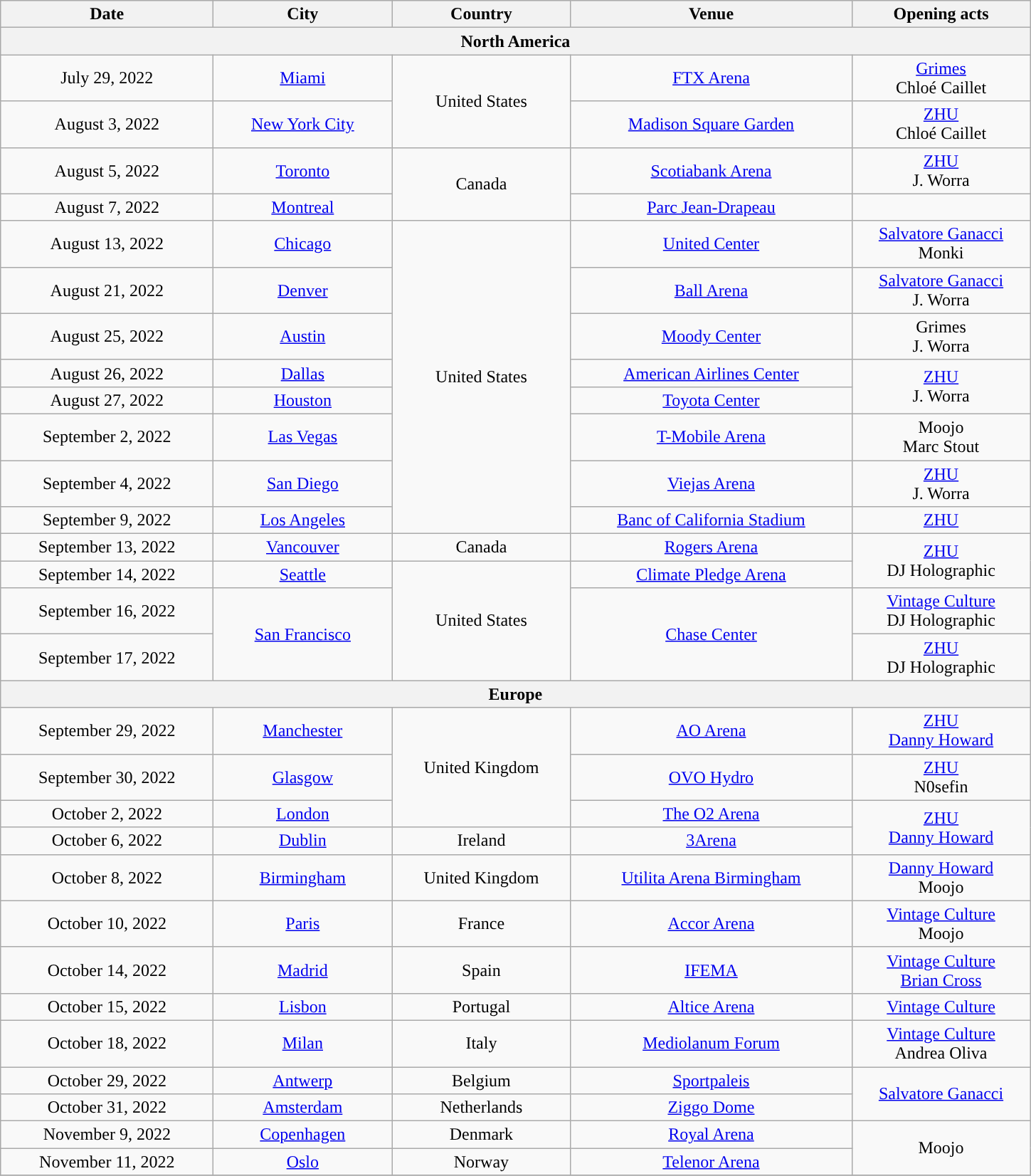<table class="wikitable plainrowheaders" style="text-align:center;">
<tr>
<th scope="col" style="width:12em;">Date</th>
<th scope="col" style="width:10em;">City</th>
<th scope="col" style="width:10em;">Country</th>
<th scope="col" style="width:16em;">Venue</th>
<th scope="col" style="width:10em;">Opening acts</th>
</tr>
<tr>
<th colspan="5”">North America</th>
</tr>
<tr>
<td>July 29, 2022</td>
<td><a href='#'>Miami</a></td>
<td rowspan="2">United States</td>
<td><a href='#'>FTX Arena</a></td>
<td><a href='#'>Grimes</a> <br> Chloé Caillet</td>
</tr>
<tr>
<td>August 3, 2022</td>
<td><a href='#'>New York City</a></td>
<td><a href='#'>Madison Square Garden</a></td>
<td><a href='#'>ZHU</a> <br> Chloé Caillet</td>
</tr>
<tr>
<td>August 5, 2022</td>
<td><a href='#'>Toronto</a></td>
<td rowspan="2">Canada</td>
<td><a href='#'>Scotiabank Arena</a></td>
<td><a href='#'>ZHU</a> <br> J. Worra</td>
</tr>
<tr>
<td>August 7, 2022</td>
<td><a href='#'>Montreal</a></td>
<td><a href='#'>Parc Jean-Drapeau</a></td>
<td></td>
</tr>
<tr>
<td>August 13, 2022</td>
<td><a href='#'>Chicago</a></td>
<td rowspan="8">United States</td>
<td><a href='#'>United Center</a></td>
<td><a href='#'>Salvatore Ganacci</a> <br> Monki</td>
</tr>
<tr>
<td>August 21, 2022</td>
<td><a href='#'>Denver</a></td>
<td><a href='#'>Ball Arena</a></td>
<td><a href='#'>Salvatore Ganacci</a> <br> J. Worra</td>
</tr>
<tr>
<td>August 25, 2022</td>
<td><a href='#'>Austin</a></td>
<td><a href='#'>Moody Center</a></td>
<td>Grimes <br> J. Worra</td>
</tr>
<tr>
<td>August 26, 2022</td>
<td><a href='#'>Dallas</a></td>
<td><a href='#'>American Airlines Center</a></td>
<td rowspan="2"><a href='#'>ZHU</a> <br> J. Worra</td>
</tr>
<tr>
<td>August 27, 2022</td>
<td><a href='#'>Houston</a></td>
<td><a href='#'>Toyota Center</a></td>
</tr>
<tr>
<td>September 2, 2022</td>
<td><a href='#'>Las Vegas</a></td>
<td><a href='#'>T-Mobile Arena</a></td>
<td>Moojo <br> Marc Stout</td>
</tr>
<tr>
<td>September 4, 2022</td>
<td><a href='#'>San Diego</a></td>
<td><a href='#'>Viejas Arena</a></td>
<td><a href='#'>ZHU</a> <br> J. Worra</td>
</tr>
<tr>
<td>September 9, 2022</td>
<td><a href='#'>Los Angeles</a></td>
<td><a href='#'>Banc of California Stadium</a></td>
<td><a href='#'>ZHU</a></td>
</tr>
<tr>
<td>September 13, 2022</td>
<td><a href='#'>Vancouver</a></td>
<td>Canada</td>
<td><a href='#'>Rogers Arena</a></td>
<td rowspan="2"><a href='#'>ZHU</a> <br> DJ Holographic</td>
</tr>
<tr>
<td>September 14, 2022</td>
<td><a href='#'>Seattle</a></td>
<td rowspan="3">United States</td>
<td><a href='#'>Climate Pledge Arena</a></td>
</tr>
<tr>
<td>September 16, 2022</td>
<td rowspan="2"><a href='#'>San Francisco</a></td>
<td rowspan="2"><a href='#'>Chase Center</a></td>
<td><a href='#'>Vintage Culture</a> <br> DJ Holographic</td>
</tr>
<tr>
<td>September 17, 2022</td>
<td><a href='#'>ZHU</a> <br> DJ Holographic</td>
</tr>
<tr>
<th colspan="5">Europe</th>
</tr>
<tr>
<td>September 29, 2022</td>
<td><a href='#'>Manchester</a></td>
<td rowspan="3">United Kingdom</td>
<td><a href='#'>AO Arena</a></td>
<td><a href='#'>ZHU</a> <br> <a href='#'>Danny Howard</a></td>
</tr>
<tr>
<td>September 30, 2022</td>
<td><a href='#'>Glasgow</a></td>
<td><a href='#'>OVO Hydro</a></td>
<td><a href='#'>ZHU</a> <br> N0sefin</td>
</tr>
<tr>
<td>October 2, 2022</td>
<td><a href='#'>London</a></td>
<td><a href='#'>The O2 Arena</a></td>
<td rowspan="2"><a href='#'>ZHU</a> <br> <a href='#'>Danny Howard</a></td>
</tr>
<tr>
<td>October 6, 2022</td>
<td><a href='#'>Dublin</a></td>
<td>Ireland</td>
<td><a href='#'>3Arena</a></td>
</tr>
<tr>
<td>October 8, 2022</td>
<td><a href='#'>Birmingham</a></td>
<td>United Kingdom</td>
<td><a href='#'>Utilita Arena Birmingham</a></td>
<td><a href='#'>Danny Howard</a> <br> Moojo</td>
</tr>
<tr>
<td>October 10, 2022</td>
<td><a href='#'>Paris</a></td>
<td>France</td>
<td><a href='#'>Accor Arena</a></td>
<td><a href='#'>Vintage Culture</a> <br> Moojo</td>
</tr>
<tr>
<td>October 14, 2022</td>
<td><a href='#'>Madrid</a></td>
<td>Spain</td>
<td><a href='#'>IFEMA</a></td>
<td><a href='#'>Vintage Culture</a> <br> <a href='#'>Brian Cross</a></td>
</tr>
<tr>
<td>October 15, 2022</td>
<td><a href='#'>Lisbon</a></td>
<td>Portugal</td>
<td><a href='#'>Altice Arena</a></td>
<td><a href='#'>Vintage Culture</a></td>
</tr>
<tr>
<td>October 18, 2022</td>
<td><a href='#'>Milan</a></td>
<td>Italy</td>
<td><a href='#'>Mediolanum Forum</a></td>
<td><a href='#'>Vintage Culture</a> <br> Andrea Oliva</td>
</tr>
<tr>
<td>October 29, 2022</td>
<td><a href='#'>Antwerp</a></td>
<td>Belgium</td>
<td><a href='#'>Sportpaleis</a></td>
<td rowspan="2"><a href='#'>Salvatore Ganacci</a></td>
</tr>
<tr>
<td>October 31, 2022</td>
<td><a href='#'>Amsterdam</a></td>
<td>Netherlands</td>
<td><a href='#'>Ziggo Dome</a></td>
</tr>
<tr>
<td>November 9, 2022</td>
<td><a href='#'>Copenhagen</a></td>
<td>Denmark</td>
<td><a href='#'>Royal Arena</a></td>
<td rowspan="2">Moojo</td>
</tr>
<tr>
<td>November 11, 2022</td>
<td><a href='#'>Oslo</a></td>
<td>Norway</td>
<td><a href='#'>Telenor Arena</a></td>
</tr>
<tr>
</tr>
</table>
